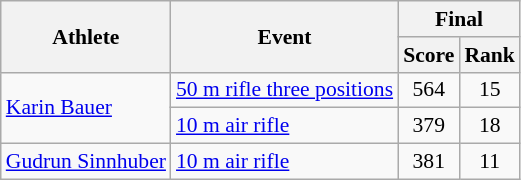<table class="wikitable" style="font-size:90%">
<tr>
<th rowspan="2">Athlete</th>
<th rowspan="2">Event</th>
<th colspan="2">Final</th>
</tr>
<tr>
<th>Score</th>
<th>Rank</th>
</tr>
<tr>
<td rowspan=2><a href='#'>Karin Bauer</a></td>
<td><a href='#'>50 m rifle three positions</a></td>
<td align="center">564</td>
<td align="center">15</td>
</tr>
<tr>
<td><a href='#'>10 m air rifle</a></td>
<td align="center">379</td>
<td align="center">18</td>
</tr>
<tr>
<td><a href='#'>Gudrun Sinnhuber</a></td>
<td><a href='#'>10 m air rifle</a></td>
<td align="center">381</td>
<td align="center">11</td>
</tr>
</table>
